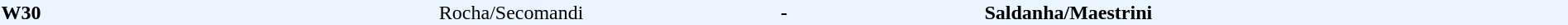<table cellspacing=0 width=100% style=background:#EBF5FF>
<tr>
<td width=10%><strong>W30</strong></td>
<td width=12% align=right> Rocha/Secomandi</td>
<td align=center width=15%><strong> -  </strong></td>
<td width=22%> <strong>Saldanha/Maestrini</strong></td>
</tr>
</table>
